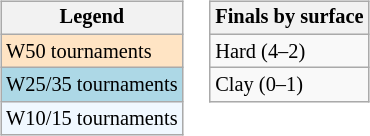<table>
<tr valign=top>
<td><br><table class=wikitable style="font-size:85%">
<tr>
<th>Legend</th>
</tr>
<tr style="background:#ffe4c4;">
<td>W50 tournaments</td>
</tr>
<tr style="background:lightblue;">
<td>W25/35 tournaments</td>
</tr>
<tr style="background:#f0f8ff;">
<td>W10/15 tournaments</td>
</tr>
</table>
</td>
<td><br><table class=wikitable style="font-size:85%">
<tr>
<th>Finals by surface</th>
</tr>
<tr>
<td>Hard (4–2)</td>
</tr>
<tr>
<td>Clay (0–1)</td>
</tr>
</table>
</td>
</tr>
</table>
